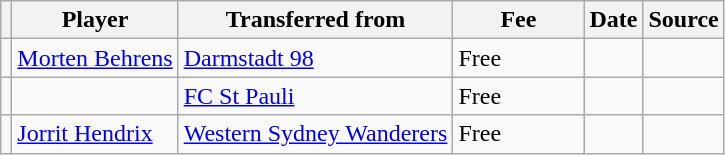<table class="wikitable plainrowheaders sortable">
<tr>
<th></th>
<th scope="col">Player</th>
<th>Transferred from</th>
<th style="width: 80px;">Fee</th>
<th scope="col">Date</th>
<th scope="col">Source</th>
</tr>
<tr>
<td align="center"></td>
<td> <a href='#'>Morten Behrens</a></td>
<td> <a href='#'>Darmstadt 98</a></td>
<td>Free</td>
<td></td>
<td></td>
</tr>
<tr>
<td align="center"></td>
<td> </td>
<td> <a href='#'>FC St Pauli</a></td>
<td>Free</td>
<td></td>
<td></td>
</tr>
<tr>
<td align="center"></td>
<td> <a href='#'>Jorrit Hendrix</a></td>
<td> <a href='#'>Western Sydney Wanderers</a></td>
<td>Free</td>
<td></td>
<td></td>
</tr>
</table>
